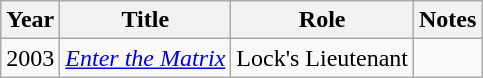<table class="wikitable">
<tr>
<th>Year</th>
<th>Title</th>
<th>Role</th>
<th>Notes</th>
</tr>
<tr>
<td>2003</td>
<td><em><a href='#'>Enter the Matrix</a></em></td>
<td>Lock's Lieutenant</td>
<td></td>
</tr>
</table>
